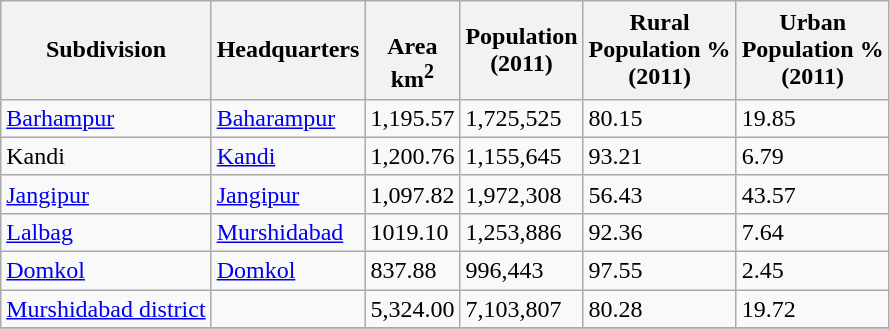<table class="wikitable sortable">
<tr>
<th>Subdivision</th>
<th>Headquarters</th>
<th><br>Area<br>km<sup>2</sup></th>
<th>Population<br>(2011)</th>
<th>Rural<br>Population %<br>(2011)</th>
<th>Urban<br> Population % <br>(2011)</th>
</tr>
<tr>
<td><a href='#'>Barhampur</a></td>
<td><a href='#'>Baharampur</a></td>
<td>1,195.57</td>
<td>1,725,525</td>
<td>80.15</td>
<td>19.85</td>
</tr>
<tr>
<td>Kandi</td>
<td><a href='#'>Kandi</a></td>
<td>1,200.76</td>
<td>1,155,645</td>
<td>93.21</td>
<td>6.79</td>
</tr>
<tr>
<td><a href='#'>Jangipur</a></td>
<td><a href='#'>Jangipur</a></td>
<td>1,097.82</td>
<td>1,972,308</td>
<td>56.43</td>
<td>43.57</td>
</tr>
<tr>
<td><a href='#'>Lalbag</a></td>
<td><a href='#'>Murshidabad</a></td>
<td>1019.10</td>
<td>1,253,886</td>
<td>92.36</td>
<td>7.64</td>
</tr>
<tr>
<td><a href='#'>Domkol</a></td>
<td><a href='#'>Domkol</a></td>
<td>837.88</td>
<td>996,443</td>
<td>97.55</td>
<td>2.45</td>
</tr>
<tr>
<td><a href='#'>Murshidabad district</a></td>
<td></td>
<td>5,324.00</td>
<td>7,103,807</td>
<td>80.28</td>
<td>19.72</td>
</tr>
<tr>
</tr>
</table>
